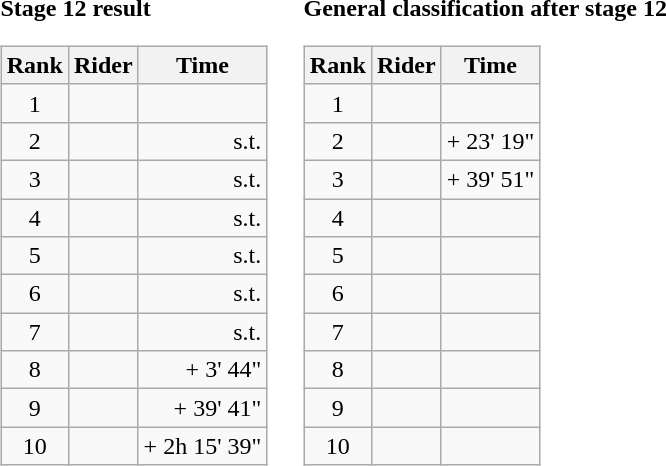<table>
<tr>
<td><strong>Stage 12 result</strong><br><table class="wikitable">
<tr>
<th scope="col">Rank</th>
<th scope="col">Rider</th>
<th scope="col">Time</th>
</tr>
<tr>
<td style="text-align:center;">1</td>
<td></td>
<td style="text-align:right;"></td>
</tr>
<tr>
<td style="text-align:center;">2</td>
<td></td>
<td style="text-align:right;">s.t.</td>
</tr>
<tr>
<td style="text-align:center;">3</td>
<td></td>
<td style="text-align:right;">s.t.</td>
</tr>
<tr>
<td style="text-align:center;">4</td>
<td></td>
<td style="text-align:right;">s.t.</td>
</tr>
<tr>
<td style="text-align:center;">5</td>
<td></td>
<td style="text-align:right;">s.t.</td>
</tr>
<tr>
<td style="text-align:center;">6</td>
<td></td>
<td style="text-align:right;">s.t.</td>
</tr>
<tr>
<td style="text-align:center;">7</td>
<td></td>
<td style="text-align:right;">s.t.</td>
</tr>
<tr>
<td style="text-align:center;">8</td>
<td></td>
<td style="text-align:right;">+ 3' 44"</td>
</tr>
<tr>
<td style="text-align:center;">9</td>
<td></td>
<td style="text-align:right;">+ 39' 41"</td>
</tr>
<tr>
<td style="text-align:center;">10</td>
<td></td>
<td style="text-align:right;">+ 2h 15' 39"</td>
</tr>
</table>
</td>
<td></td>
<td><strong>General classification after stage 12</strong><br><table class="wikitable">
<tr>
<th scope="col">Rank</th>
<th scope="col">Rider</th>
<th scope="col">Time</th>
</tr>
<tr>
<td style="text-align:center;">1</td>
<td></td>
<td style="text-align:right;"></td>
</tr>
<tr>
<td style="text-align:center;">2</td>
<td></td>
<td style="text-align:right;">+ 23' 19"</td>
</tr>
<tr>
<td style="text-align:center;">3</td>
<td></td>
<td style="text-align:right;">+ 39' 51"</td>
</tr>
<tr>
<td style="text-align:center;">4</td>
<td></td>
<td style="text-align:right;"></td>
</tr>
<tr>
<td style="text-align:center;">5</td>
<td></td>
<td style="text-align:right;"></td>
</tr>
<tr>
<td style="text-align:center;">6</td>
<td></td>
<td style="text-align:right;"></td>
</tr>
<tr>
<td style="text-align:center;">7</td>
<td></td>
<td style="text-align:right;"></td>
</tr>
<tr>
<td style="text-align:center;">8</td>
<td></td>
<td style="text-align:right;"></td>
</tr>
<tr>
<td style="text-align:center;">9</td>
<td></td>
<td style="text-align:right;"></td>
</tr>
<tr>
<td style="text-align:center;">10</td>
<td></td>
<td style="text-align:right;"></td>
</tr>
</table>
</td>
</tr>
</table>
